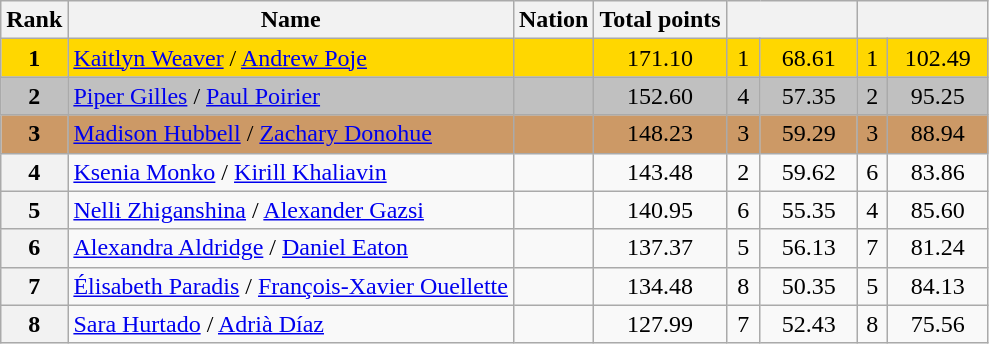<table class="wikitable sortable">
<tr>
<th>Rank</th>
<th>Name</th>
<th>Nation</th>
<th>Total points</th>
<th colspan="2" width="80px"></th>
<th colspan="2" width="80px"></th>
</tr>
<tr bgcolor="gold">
<td align="center"><strong>1</strong></td>
<td><a href='#'>Kaitlyn Weaver</a> / <a href='#'>Andrew Poje</a></td>
<td></td>
<td align="center">171.10</td>
<td align="center">1</td>
<td align="center">68.61</td>
<td align="center">1</td>
<td align="center">102.49</td>
</tr>
<tr bgcolor="silver">
<td align="center"><strong>2</strong></td>
<td><a href='#'>Piper Gilles</a> / <a href='#'>Paul Poirier</a></td>
<td></td>
<td align="center">152.60</td>
<td align="center">4</td>
<td align="center">57.35</td>
<td align="center">2</td>
<td align="center">95.25</td>
</tr>
<tr bgcolor="cc9966">
<td align="center"><strong>3</strong></td>
<td><a href='#'>Madison Hubbell</a> / <a href='#'>Zachary Donohue</a></td>
<td></td>
<td align="center">148.23</td>
<td align="center">3</td>
<td align="center">59.29</td>
<td align="center">3</td>
<td align="center">88.94</td>
</tr>
<tr>
<th>4</th>
<td><a href='#'>Ksenia Monko</a> / <a href='#'>Kirill Khaliavin</a></td>
<td></td>
<td align="center">143.48</td>
<td align="center">2</td>
<td align="center">59.62</td>
<td align="center">6</td>
<td align="center">83.86</td>
</tr>
<tr>
<th>5</th>
<td><a href='#'>Nelli Zhiganshina</a> / <a href='#'>Alexander Gazsi</a></td>
<td></td>
<td align="center">140.95</td>
<td align="center">6</td>
<td align="center">55.35</td>
<td align="center">4</td>
<td align="center">85.60</td>
</tr>
<tr>
<th>6</th>
<td><a href='#'>Alexandra Aldridge</a> / <a href='#'>Daniel Eaton</a></td>
<td></td>
<td align="center">137.37</td>
<td align="center">5</td>
<td align="center">56.13</td>
<td align="center">7</td>
<td align="center">81.24</td>
</tr>
<tr>
<th>7</th>
<td><a href='#'>Élisabeth Paradis</a> / <a href='#'>François-Xavier Ouellette</a></td>
<td></td>
<td align="center">134.48</td>
<td align="center">8</td>
<td align="center">50.35</td>
<td align="center">5</td>
<td align="center">84.13</td>
</tr>
<tr>
<th>8</th>
<td><a href='#'>Sara Hurtado</a> / <a href='#'>Adrià Díaz</a></td>
<td></td>
<td align="center">127.99</td>
<td align="center">7</td>
<td align="center">52.43</td>
<td align="center">8</td>
<td align="center">75.56</td>
</tr>
</table>
